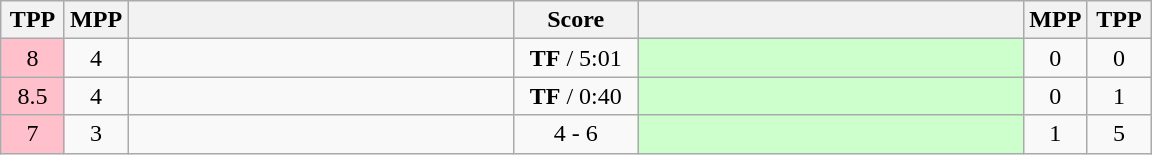<table class="wikitable" style="text-align: center;" |>
<tr>
<th width="35">TPP</th>
<th width="35">MPP</th>
<th width="250"></th>
<th width="75">Score</th>
<th width="250"></th>
<th width="35">MPP</th>
<th width="35">TPP</th>
</tr>
<tr>
<td bgcolor=pink>8</td>
<td>4</td>
<td style="text-align:left;"></td>
<td><strong>TF</strong> / 5:01</td>
<td style="text-align:left;" bgcolor="ccffcc"><strong></strong></td>
<td>0</td>
<td>0</td>
</tr>
<tr>
<td bgcolor=pink>8.5</td>
<td>4</td>
<td style="text-align:left;"></td>
<td><strong>TF</strong> / 0:40</td>
<td style="text-align:left;" bgcolor="ccffcc"><strong></strong></td>
<td>0</td>
<td>1</td>
</tr>
<tr>
<td bgcolor=pink>7</td>
<td>3</td>
<td style="text-align:left;"></td>
<td>4 - 6</td>
<td style="text-align:left;" bgcolor="ccffcc"><strong></strong></td>
<td>1</td>
<td>5</td>
</tr>
</table>
